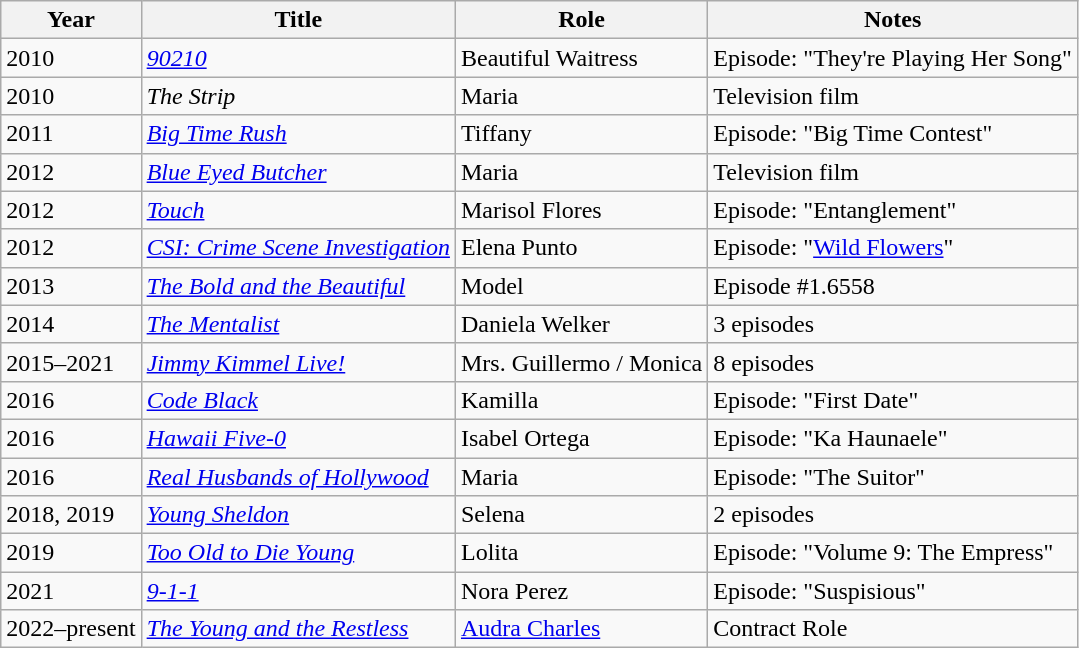<table class="wikitable sortable">
<tr>
<th>Year</th>
<th>Title</th>
<th>Role</th>
<th>Notes</th>
</tr>
<tr>
<td>2010</td>
<td><a href='#'><em>90210</em></a></td>
<td>Beautiful Waitress</td>
<td>Episode: "They're Playing Her Song"</td>
</tr>
<tr>
<td>2010</td>
<td><em>The Strip</em></td>
<td>Maria</td>
<td>Television film</td>
</tr>
<tr>
<td>2011</td>
<td><em><a href='#'>Big Time Rush</a></em></td>
<td>Tiffany</td>
<td>Episode: "Big Time Contest"</td>
</tr>
<tr>
<td>2012</td>
<td><em><a href='#'>Blue Eyed Butcher</a></em></td>
<td>Maria</td>
<td>Television film</td>
</tr>
<tr>
<td>2012</td>
<td><a href='#'><em>Touch</em></a></td>
<td>Marisol Flores</td>
<td>Episode: "Entanglement"</td>
</tr>
<tr>
<td>2012</td>
<td><em><a href='#'>CSI: Crime Scene Investigation</a></em></td>
<td>Elena Punto</td>
<td>Episode: "<a href='#'>Wild Flowers</a>"</td>
</tr>
<tr>
<td>2013</td>
<td><em><a href='#'>The Bold and the Beautiful</a></em></td>
<td>Model</td>
<td>Episode #1.6558</td>
</tr>
<tr>
<td>2014</td>
<td><em><a href='#'>The Mentalist</a></em></td>
<td>Daniela Welker</td>
<td>3 episodes</td>
</tr>
<tr>
<td>2015–2021</td>
<td><em><a href='#'>Jimmy Kimmel Live!</a></em></td>
<td>Mrs. Guillermo / Monica</td>
<td>8 episodes</td>
</tr>
<tr>
<td>2016</td>
<td><a href='#'><em>Code Black</em></a></td>
<td>Kamilla</td>
<td>Episode: "First Date"</td>
</tr>
<tr>
<td>2016</td>
<td><a href='#'><em>Hawaii Five-0</em></a></td>
<td>Isabel Ortega</td>
<td>Episode: "Ka Haunaele"</td>
</tr>
<tr>
<td>2016</td>
<td><em><a href='#'>Real Husbands of Hollywood</a></em></td>
<td>Maria</td>
<td>Episode: "The Suitor"</td>
</tr>
<tr>
<td>2018, 2019</td>
<td><em><a href='#'>Young Sheldon</a></em></td>
<td>Selena</td>
<td>2 episodes</td>
</tr>
<tr>
<td>2019</td>
<td><em><a href='#'>Too Old to Die Young</a></em></td>
<td>Lolita</td>
<td>Episode: "Volume 9: The Empress"</td>
</tr>
<tr>
<td>2021</td>
<td><a href='#'><em>9-1-1</em></a></td>
<td>Nora Perez</td>
<td>Episode: "Suspisious"</td>
</tr>
<tr>
<td>2022–present</td>
<td><em><a href='#'>The Young and the Restless</a></em></td>
<td><a href='#'>Audra Charles</a></td>
<td>Contract Role</td>
</tr>
</table>
